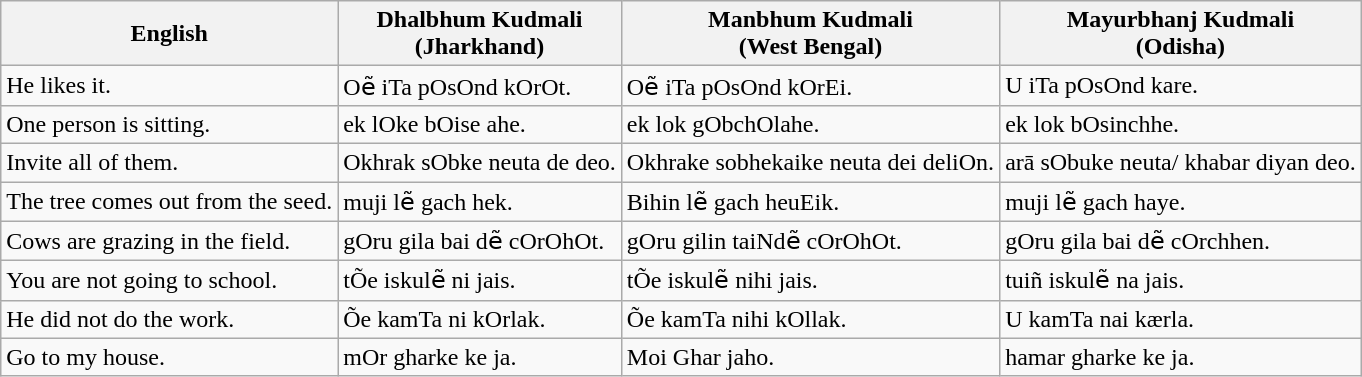<table class="wikitable" style="text-align: left;font-size: 12pt">
<tr>
<th>English</th>
<th>Dhalbhum Kudmali <br>(Jharkhand)</th>
<th>Manbhum Kudmali <br>(West Bengal)</th>
<th>Mayurbhanj Kudmali <br>(Odisha)</th>
</tr>
<tr>
<td>He likes it.</td>
<td>Oẽ iTa pOsOnd kOrOt.</td>
<td>Oẽ iTa pOsOnd kOrEi.</td>
<td>U iTa pOsOnd kare.</td>
</tr>
<tr>
<td>One person is sitting.</td>
<td>ek lOke bOise ahe.</td>
<td>ek lok gObchOlahe.</td>
<td>ek lok bOsinchhe.</td>
</tr>
<tr>
<td>Invite all of them.</td>
<td>Okhrak sObke neuta de deo.</td>
<td>Okhrake sobhekaike neuta dei deliOn.</td>
<td>arā sObuke neuta/ khabar diyan deo.</td>
</tr>
<tr>
<td>The tree comes out from the seed.</td>
<td>muji lẽ gach hek.</td>
<td>Bihin lẽ gach heuEik.</td>
<td>muji lẽ gach haye.</td>
</tr>
<tr>
<td>Cows are grazing in the field.</td>
<td>gOru gila bai dẽ cOrOhOt.</td>
<td>gOru gilin taiNdẽ cOrOhOt.</td>
<td>gOru gila bai dẽ cOrchhen.</td>
</tr>
<tr>
<td>You are not going to school.</td>
<td>tÕe iskulẽ ni jais.</td>
<td>tÕe iskulẽ nihi jais.</td>
<td>tuiñ iskulẽ na jais.</td>
</tr>
<tr>
<td>He did not do the work.</td>
<td>Õe kamTa ni kOrlak.</td>
<td>Õe kamTa nihi kOllak.</td>
<td>U kamTa nai kærla.</td>
</tr>
<tr>
<td>Go to my house.</td>
<td>mOr gharke ke ja.</td>
<td>Moi Ghar jaho.</td>
<td>hamar gharke ke ja.</td>
</tr>
</table>
